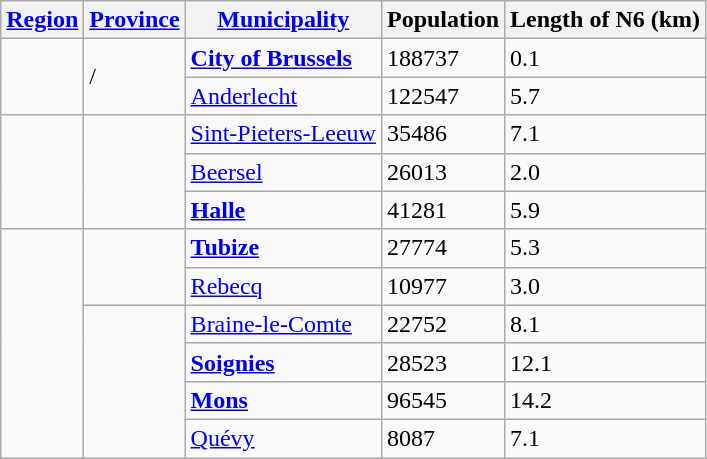<table class="wikitable">
<tr>
<th><a href='#'>Region</a></th>
<th><a href='#'>Province</a></th>
<th><a href='#'>Municipality</a></th>
<th>Population</th>
<th>Length of N6 (km)</th>
</tr>
<tr>
<td rowspan="2"></td>
<td rowspan="2">/</td>
<td><strong><a href='#'>City of Brussels</a></strong></td>
<td>188737</td>
<td>0.1</td>
</tr>
<tr>
<td><a href='#'>Anderlecht</a></td>
<td>122547</td>
<td>5.7</td>
</tr>
<tr>
<td rowspan="3"></td>
<td rowspan="3"></td>
<td><a href='#'>Sint-Pieters-Leeuw</a></td>
<td>35486</td>
<td>7.1</td>
</tr>
<tr>
<td><a href='#'>Beersel</a></td>
<td>26013</td>
<td>2.0</td>
</tr>
<tr>
<td><a href='#'><strong>Halle</strong></a></td>
<td>41281</td>
<td>5.9</td>
</tr>
<tr>
<td rowspan="6"></td>
<td rowspan="2"></td>
<td><strong><a href='#'>Tubize</a></strong></td>
<td>27774</td>
<td>5.3</td>
</tr>
<tr>
<td><a href='#'>Rebecq</a></td>
<td>10977</td>
<td>3.0</td>
</tr>
<tr>
<td rowspan="4"></td>
<td><a href='#'>Braine-le-Comte</a></td>
<td>22752</td>
<td>8.1</td>
</tr>
<tr>
<td><strong><a href='#'>Soignies</a></strong></td>
<td>28523</td>
<td>12.1</td>
</tr>
<tr>
<td><strong><a href='#'>Mons</a></strong></td>
<td>96545</td>
<td>14.2</td>
</tr>
<tr>
<td><a href='#'>Quévy</a></td>
<td>8087</td>
<td>7.1</td>
</tr>
</table>
